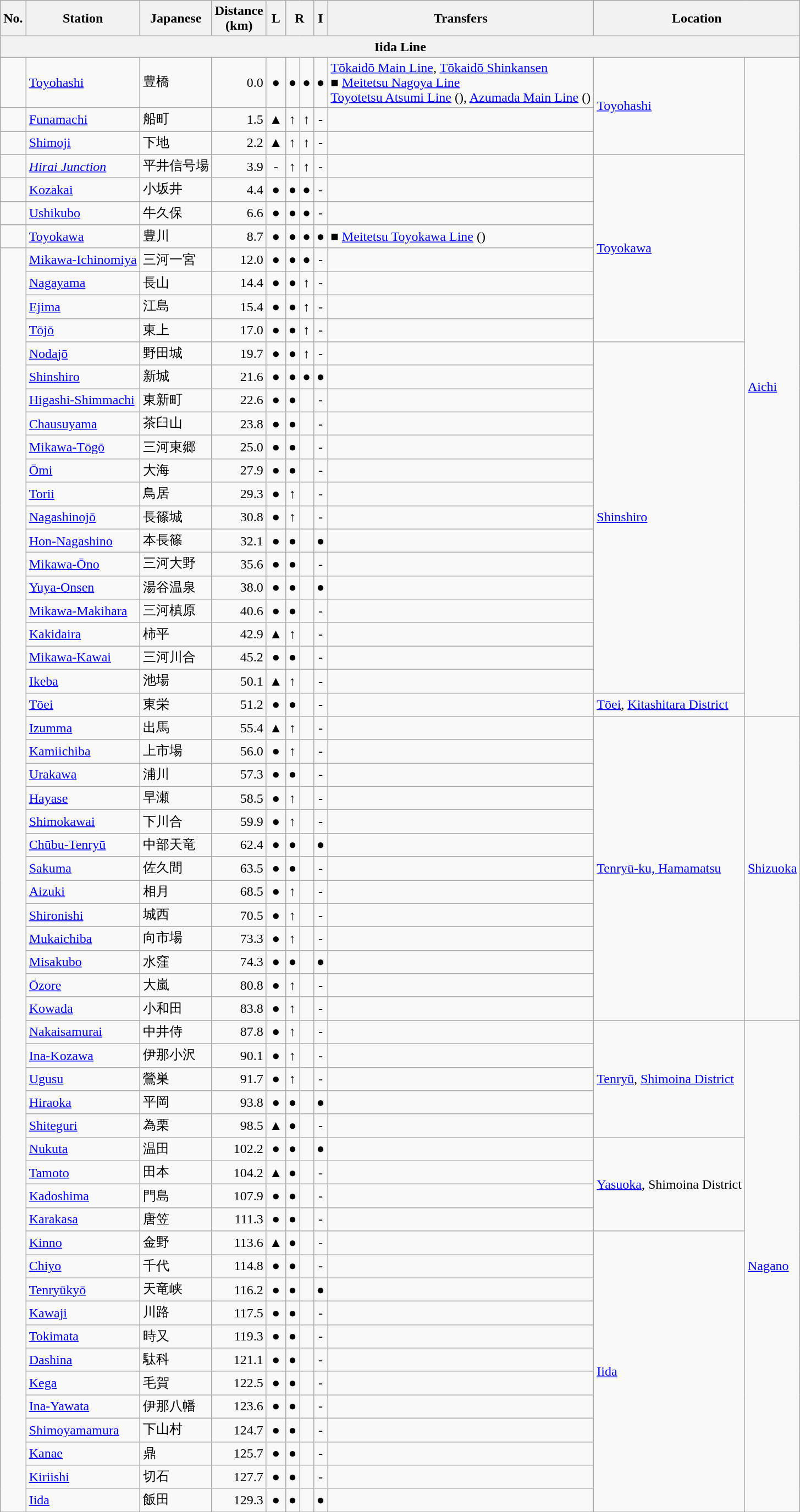<table class="wikitable">
<tr>
<th>No.</th>
<th>Station</th>
<th>Japanese</th>
<th>Distance<br>(km)</th>
<th>L</th>
<th colspan=2>R</th>
<th>I</th>
<th>Transfers</th>
<th colspan=2>Location</th>
</tr>
<tr>
<th colspan=11 align=center>Iida Line</th>
</tr>
<tr>
<td></td>
<td><a href='#'>Toyohashi</a></td>
<td>豊橋</td>
<td align=right>0.0</td>
<td align=center>●</td>
<td align=center>●</td>
<td align=center>●</td>
<td align=center>●</td>
<td><a href='#'>Tōkaidō Main Line</a>, <a href='#'>Tōkaidō Shinkansen</a><br><span>■</span> <a href='#'>Meitetsu Nagoya Line</a><br><a href='#'>Toyotetsu Atsumi Line</a> (), <a href='#'>Azumada Main Line</a> ()</td>
<td rowspan=3><a href='#'>Toyohashi</a></td>
<td rowspan=27><a href='#'>Aichi</a></td>
</tr>
<tr>
<td></td>
<td><a href='#'>Funamachi</a></td>
<td>船町</td>
<td align=right>1.5</td>
<td align=center>▲</td>
<td align=center>↑</td>
<td align=center>↑</td>
<td align=center>-</td>
<td> </td>
</tr>
<tr>
<td></td>
<td><a href='#'>Shimoji</a></td>
<td>下地</td>
<td align=right>2.2</td>
<td align=center>▲</td>
<td align=center>↑</td>
<td align=center>↑</td>
<td align=center>-</td>
<td> </td>
</tr>
<tr>
<td></td>
<td><em><a href='#'>Hirai Junction</a></em></td>
<td>平井信号場</td>
<td align=right>3.9</td>
<td align=center>-</td>
<td align=center>↑</td>
<td align=center>↑</td>
<td align=center>-</td>
<td> </td>
<td rowspan=8><a href='#'>Toyokawa</a></td>
</tr>
<tr>
<td></td>
<td><a href='#'>Kozakai</a></td>
<td>小坂井</td>
<td align=right>4.4</td>
<td align=center>●</td>
<td align=center>●</td>
<td align=center>●</td>
<td align=center>-</td>
<td> </td>
</tr>
<tr>
<td></td>
<td><a href='#'>Ushikubo</a></td>
<td>牛久保</td>
<td align=right>6.6</td>
<td align=center>●</td>
<td align=center>●</td>
<td align=center>●</td>
<td align=center>-</td>
<td> </td>
</tr>
<tr>
<td></td>
<td><a href='#'>Toyokawa</a></td>
<td>豊川</td>
<td align=right>8.7</td>
<td align=center>●</td>
<td align=center>●</td>
<td align=center>●</td>
<td align=center>●</td>
<td><span>■</span> <a href='#'>Meitetsu Toyokawa Line</a> ()</td>
</tr>
<tr>
<td rowspan="54"></td>
<td><a href='#'>Mikawa-Ichinomiya</a></td>
<td>三河一宮</td>
<td align=right>12.0</td>
<td align=center>●</td>
<td align=center>●</td>
<td align=center>●</td>
<td align=center>-</td>
<td> </td>
</tr>
<tr>
<td><a href='#'>Nagayama</a></td>
<td>長山</td>
<td align=right>14.4</td>
<td align=center>●</td>
<td align=center>●</td>
<td align=center>↑</td>
<td align=center>-</td>
<td> </td>
</tr>
<tr>
<td><a href='#'>Ejima</a></td>
<td>江島</td>
<td align=right>15.4</td>
<td align=center>●</td>
<td align=center>●</td>
<td align=center>↑</td>
<td align=center>-</td>
<td> </td>
</tr>
<tr>
<td><a href='#'>Tōjō</a></td>
<td>東上</td>
<td align=right>17.0</td>
<td align=center>●</td>
<td align=center>●</td>
<td align=center>↑</td>
<td align=center>-</td>
<td> </td>
</tr>
<tr>
<td><a href='#'>Nodajō</a></td>
<td>野田城</td>
<td align=right>19.7</td>
<td align=center>●</td>
<td align=center>●</td>
<td align=center>↑</td>
<td align=center>-</td>
<td> </td>
<td rowspan=15><a href='#'>Shinshiro</a></td>
</tr>
<tr>
<td><a href='#'>Shinshiro</a></td>
<td>新城</td>
<td align=right>21.6</td>
<td align=center>●</td>
<td align=center>●</td>
<td align=center>●</td>
<td align=center>●</td>
<td> </td>
</tr>
<tr>
<td><a href='#'>Higashi-Shimmachi</a></td>
<td>東新町</td>
<td align=right>22.6</td>
<td align=center>●</td>
<td align=center>●</td>
<td> </td>
<td align=center>-</td>
<td> </td>
</tr>
<tr>
<td><a href='#'>Chausuyama</a></td>
<td>茶臼山</td>
<td align=right>23.8</td>
<td align=center>●</td>
<td align=center>●</td>
<td> </td>
<td align=center>-</td>
<td> </td>
</tr>
<tr>
<td><a href='#'>Mikawa-Tōgō</a></td>
<td>三河東郷</td>
<td align=right>25.0</td>
<td align=center>●</td>
<td align=center>●</td>
<td> </td>
<td align=center>-</td>
<td> </td>
</tr>
<tr>
<td><a href='#'>Ōmi</a></td>
<td>大海</td>
<td align=right>27.9</td>
<td align=center>●</td>
<td align=center>●</td>
<td> </td>
<td align=center>-</td>
<td> </td>
</tr>
<tr>
<td><a href='#'>Torii</a></td>
<td>鳥居</td>
<td align=right>29.3</td>
<td align=center>●</td>
<td align=center>↑</td>
<td> </td>
<td align=center>-</td>
<td> </td>
</tr>
<tr>
<td><a href='#'>Nagashinojō</a></td>
<td>長篠城</td>
<td align=right>30.8</td>
<td align=center>●</td>
<td align=center>↑</td>
<td> </td>
<td align=center>-</td>
<td> </td>
</tr>
<tr>
<td><a href='#'>Hon-Nagashino</a></td>
<td>本長篠</td>
<td align=right>32.1</td>
<td align=center>●</td>
<td align=center>●</td>
<td> </td>
<td align=center>●</td>
<td> </td>
</tr>
<tr>
<td><a href='#'>Mikawa-Ōno</a></td>
<td>三河大野</td>
<td align=right>35.6</td>
<td align=center>●</td>
<td align=center>●</td>
<td> </td>
<td align=center>-</td>
<td> </td>
</tr>
<tr>
<td><a href='#'>Yuya-Onsen</a></td>
<td>湯谷温泉</td>
<td align=right>38.0</td>
<td align=center>●</td>
<td align=center>●</td>
<td> </td>
<td align=center>●</td>
<td> </td>
</tr>
<tr>
<td><a href='#'>Mikawa-Makihara</a></td>
<td>三河槙原</td>
<td align=right>40.6</td>
<td align=center>●</td>
<td align=center>●</td>
<td> </td>
<td align=center>-</td>
<td> </td>
</tr>
<tr>
<td><a href='#'>Kakidaira</a></td>
<td>柿平</td>
<td align=right>42.9</td>
<td align=center>▲</td>
<td align=center>↑</td>
<td> </td>
<td align=center>-</td>
<td> </td>
</tr>
<tr>
<td><a href='#'>Mikawa-Kawai</a></td>
<td>三河川合</td>
<td align=right>45.2</td>
<td align=center>●</td>
<td align=center>●</td>
<td> </td>
<td align=center>-</td>
<td> </td>
</tr>
<tr>
<td><a href='#'>Ikeba</a></td>
<td>池場</td>
<td align=right>50.1</td>
<td align=center>▲</td>
<td align=center>↑</td>
<td> </td>
<td align=center>-</td>
<td> </td>
</tr>
<tr>
<td><a href='#'>Tōei</a></td>
<td>東栄</td>
<td align=right>51.2</td>
<td align=center>●</td>
<td align=center>●</td>
<td> </td>
<td align=center>-</td>
<td> </td>
<td><a href='#'>Tōei</a>, <a href='#'>Kitashitara District</a></td>
</tr>
<tr>
<td><a href='#'>Izumma</a></td>
<td>出馬</td>
<td align=right>55.4</td>
<td align=center>▲</td>
<td align=center>↑</td>
<td> </td>
<td align=center>-</td>
<td> </td>
<td rowspan=13><a href='#'>Tenryū-ku, Hamamatsu</a></td>
<td rowspan=13><a href='#'>Shizuoka</a></td>
</tr>
<tr>
<td><a href='#'>Kamiichiba</a></td>
<td>上市場</td>
<td align=right>56.0</td>
<td align=center>●</td>
<td align=center>↑</td>
<td> </td>
<td align=center>-</td>
<td> </td>
</tr>
<tr>
<td><a href='#'>Urakawa</a></td>
<td>浦川</td>
<td align=right>57.3</td>
<td align=center>●</td>
<td align=center>●</td>
<td> </td>
<td align=center>-</td>
<td> </td>
</tr>
<tr>
<td><a href='#'>Hayase</a></td>
<td>早瀬</td>
<td align=right>58.5</td>
<td align=center>●</td>
<td align=center>↑</td>
<td> </td>
<td align=center>-</td>
<td> </td>
</tr>
<tr>
<td><a href='#'>Shimokawai</a></td>
<td>下川合</td>
<td align=right>59.9</td>
<td align=center>●</td>
<td align=center>↑</td>
<td> </td>
<td align=center>-</td>
<td> </td>
</tr>
<tr>
<td><a href='#'>Chūbu-Tenryū</a></td>
<td>中部天竜</td>
<td align=right>62.4</td>
<td align=center>●</td>
<td align=center>●</td>
<td> </td>
<td align=center>●</td>
<td> </td>
</tr>
<tr>
<td><a href='#'>Sakuma</a></td>
<td>佐久間</td>
<td align=right>63.5</td>
<td align=center>●</td>
<td align=center>●</td>
<td> </td>
<td align=center>-</td>
<td> </td>
</tr>
<tr>
<td><a href='#'>Aizuki</a></td>
<td>相月</td>
<td align=right>68.5</td>
<td align=center>●</td>
<td align=center>↑</td>
<td> </td>
<td align=center>-</td>
<td> </td>
</tr>
<tr>
<td><a href='#'>Shironishi</a></td>
<td>城西</td>
<td align=right>70.5</td>
<td align=center>●</td>
<td align=center>↑</td>
<td> </td>
<td align=center>-</td>
<td> </td>
</tr>
<tr>
<td><a href='#'>Mukaichiba</a></td>
<td>向市場</td>
<td align=right>73.3</td>
<td align=center>●</td>
<td align=center>↑</td>
<td> </td>
<td align=center>-</td>
<td> </td>
</tr>
<tr>
<td><a href='#'>Misakubo</a></td>
<td>水窪</td>
<td align=right>74.3</td>
<td align=center>●</td>
<td align=center>●</td>
<td> </td>
<td align=center>●</td>
<td> </td>
</tr>
<tr>
<td><a href='#'>Ōzore</a></td>
<td>大嵐</td>
<td align=right>80.8</td>
<td align=center>●</td>
<td align=center>↑</td>
<td> </td>
<td align=center>-</td>
<td> </td>
</tr>
<tr>
<td><a href='#'>Kowada</a></td>
<td>小和田</td>
<td align=right>83.8</td>
<td align=center>●</td>
<td align=center>↑</td>
<td> </td>
<td align=center>-</td>
<td> </td>
</tr>
<tr>
<td><a href='#'>Nakaisamurai</a></td>
<td>中井侍</td>
<td align=right>87.8</td>
<td align=center>●</td>
<td align=center>↑</td>
<td> </td>
<td align=center>-</td>
<td> </td>
<td rowspan=5><a href='#'>Tenryū</a>, <a href='#'>Shimoina District</a></td>
<td rowspan=21><a href='#'>Nagano</a></td>
</tr>
<tr>
<td><a href='#'>Ina-Kozawa</a></td>
<td>伊那小沢</td>
<td align=right>90.1</td>
<td align=center>●</td>
<td align=center>↑</td>
<td> </td>
<td align=center>-</td>
<td> </td>
</tr>
<tr>
<td><a href='#'>Ugusu</a></td>
<td>鶯巣</td>
<td align=right>91.7</td>
<td align=center>●</td>
<td align=center>↑</td>
<td> </td>
<td align=center>-</td>
<td> </td>
</tr>
<tr>
<td><a href='#'>Hiraoka</a></td>
<td>平岡</td>
<td align=right>93.8</td>
<td align=center>●</td>
<td align=center>●</td>
<td> </td>
<td align=center>●</td>
<td> </td>
</tr>
<tr>
<td><a href='#'>Shiteguri</a></td>
<td>為栗</td>
<td align=right>98.5</td>
<td align=center>▲</td>
<td align=center>●</td>
<td> </td>
<td align=center>-</td>
<td> </td>
</tr>
<tr>
<td><a href='#'>Nukuta</a></td>
<td>温田</td>
<td align=right>102.2</td>
<td align=center>●</td>
<td align=center>●</td>
<td> </td>
<td align=center>●</td>
<td> </td>
<td rowspan=4><a href='#'>Yasuoka</a>, Shimoina District</td>
</tr>
<tr>
<td><a href='#'>Tamoto</a></td>
<td>田本</td>
<td align=right>104.2</td>
<td align=center>▲</td>
<td align=center>●</td>
<td> </td>
<td align=center>-</td>
<td> </td>
</tr>
<tr>
<td><a href='#'>Kadoshima</a></td>
<td>門島</td>
<td align=right>107.9</td>
<td align=center>●</td>
<td align=center>●</td>
<td> </td>
<td align=center>-</td>
<td> </td>
</tr>
<tr>
<td><a href='#'>Karakasa</a></td>
<td>唐笠</td>
<td align=right>111.3</td>
<td align=center>●</td>
<td align=center>●</td>
<td> </td>
<td align=center>-</td>
<td> </td>
</tr>
<tr>
<td><a href='#'>Kinno</a></td>
<td>金野</td>
<td align=right>113.6</td>
<td align=center>▲</td>
<td align=center>●</td>
<td> </td>
<td align=center>-</td>
<td> </td>
<td rowspan=12><a href='#'>Iida</a></td>
</tr>
<tr>
<td><a href='#'>Chiyo</a></td>
<td>千代</td>
<td align=right>114.8</td>
<td align=center>●</td>
<td align=center>●</td>
<td> </td>
<td align=center>-</td>
<td> </td>
</tr>
<tr>
<td><a href='#'>Tenryūkyō</a></td>
<td>天竜峡</td>
<td align=right>116.2</td>
<td align=center>●</td>
<td align=center>●</td>
<td> </td>
<td align=center>●</td>
<td> </td>
</tr>
<tr>
<td><a href='#'>Kawaji</a></td>
<td>川路</td>
<td align=right>117.5</td>
<td align=center>●</td>
<td align=center>●</td>
<td> </td>
<td align=center>-</td>
<td> </td>
</tr>
<tr>
<td><a href='#'>Tokimata</a></td>
<td>時又</td>
<td align=right>119.3</td>
<td align=center>●</td>
<td align=center>●</td>
<td> </td>
<td align=center>-</td>
<td> </td>
</tr>
<tr>
<td><a href='#'>Dashina</a></td>
<td>駄科</td>
<td align=right>121.1</td>
<td align=center>●</td>
<td align=center>●</td>
<td> </td>
<td align=center>-</td>
<td> </td>
</tr>
<tr>
<td><a href='#'>Kega</a></td>
<td>毛賀</td>
<td align=right>122.5</td>
<td align=center>●</td>
<td align=center>●</td>
<td> </td>
<td align=center>-</td>
<td> </td>
</tr>
<tr>
<td><a href='#'>Ina-Yawata</a></td>
<td>伊那八幡</td>
<td align=right>123.6</td>
<td align=center>●</td>
<td align=center>●</td>
<td> </td>
<td align=center>-</td>
<td> </td>
</tr>
<tr>
<td><a href='#'>Shimoyamamura</a></td>
<td>下山村</td>
<td align=right>124.7</td>
<td align=center>●</td>
<td align=center>●</td>
<td> </td>
<td align=center>-</td>
<td> </td>
</tr>
<tr>
<td><a href='#'>Kanae</a></td>
<td>鼎</td>
<td align=right>125.7</td>
<td align=center>●</td>
<td align=center>●</td>
<td> </td>
<td align=center>-</td>
<td> </td>
</tr>
<tr>
<td><a href='#'>Kiriishi</a></td>
<td>切石</td>
<td align=right>127.7</td>
<td align=center>●</td>
<td align=center>●</td>
<td> </td>
<td align=center>-</td>
<td> </td>
</tr>
<tr>
<td><a href='#'>Iida</a></td>
<td>飯田</td>
<td align=right>129.3</td>
<td align=center>●</td>
<td align=center>●</td>
<td> </td>
<td align=center>●</td>
<td> </td>
</tr>
<tr>
</tr>
</table>
